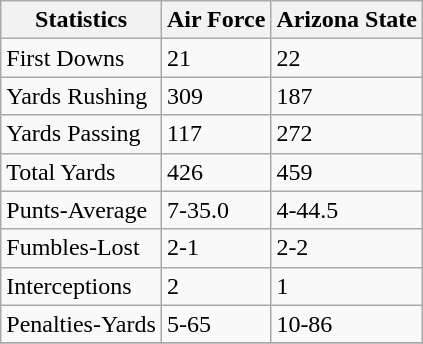<table class="wikitable">
<tr>
<th>Statistics</th>
<th>Air Force</th>
<th>Arizona State</th>
</tr>
<tr>
<td>First Downs</td>
<td>21</td>
<td>22</td>
</tr>
<tr>
<td>Yards Rushing</td>
<td>309</td>
<td>187</td>
</tr>
<tr>
<td>Yards Passing</td>
<td>117</td>
<td>272</td>
</tr>
<tr>
<td>Total Yards</td>
<td>426</td>
<td>459</td>
</tr>
<tr>
<td>Punts-Average</td>
<td>7-35.0</td>
<td>4-44.5</td>
</tr>
<tr>
<td>Fumbles-Lost</td>
<td>2-1</td>
<td>2-2</td>
</tr>
<tr>
<td>Interceptions</td>
<td>2</td>
<td>1</td>
</tr>
<tr>
<td>Penalties-Yards</td>
<td>5-65</td>
<td>10-86</td>
</tr>
<tr>
</tr>
</table>
